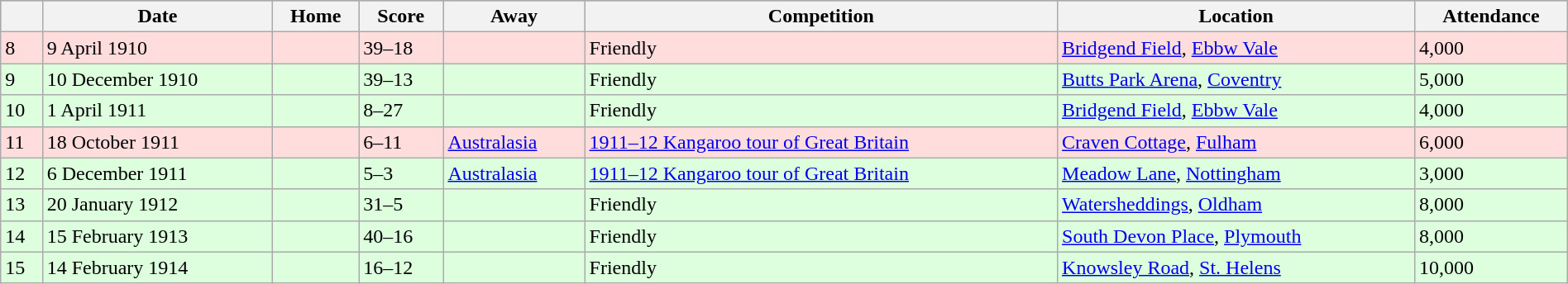<table class="wikitable" width=100%>
<tr bgcolor=#bdb76b>
<th></th>
<th>Date</th>
<th>Home</th>
<th>Score</th>
<th>Away</th>
<th>Competition</th>
<th>Location</th>
<th>Attendance</th>
</tr>
<tr bgcolor=#FFDDDD>
<td>8</td>
<td>9 April 1910</td>
<td></td>
<td>39–18</td>
<td><strong></strong></td>
<td>Friendly</td>
<td> <a href='#'>Bridgend Field</a>, <a href='#'>Ebbw Vale</a></td>
<td>4,000</td>
</tr>
<tr bgcolor=#DDFFDD>
<td>9</td>
<td>10 December 1910</td>
<td><strong></strong></td>
<td>39–13</td>
<td></td>
<td>Friendly</td>
<td> <a href='#'>Butts Park Arena</a>, <a href='#'>Coventry</a></td>
<td>5,000</td>
</tr>
<tr bgcolor=#DDFFDD>
<td>10</td>
<td>1 April 1911</td>
<td></td>
<td>8–27</td>
<td><strong></strong></td>
<td>Friendly</td>
<td> <a href='#'>Bridgend Field</a>, <a href='#'>Ebbw Vale</a></td>
<td>4,000</td>
</tr>
<tr bgcolor=#FFDDDD>
<td>11</td>
<td>18 October 1911</td>
<td><strong></strong></td>
<td>6–11</td>
<td><a href='#'>Australasia</a></td>
<td><a href='#'>1911–12 Kangaroo tour of Great Britain</a></td>
<td> <a href='#'>Craven Cottage</a>, <a href='#'>Fulham</a></td>
<td>6,000</td>
</tr>
<tr bgcolor=#DDFFDD>
<td>12</td>
<td>6 December 1911</td>
<td><strong></strong></td>
<td>5–3</td>
<td><a href='#'>Australasia</a></td>
<td><a href='#'>1911–12 Kangaroo tour of Great Britain</a></td>
<td> <a href='#'>Meadow Lane</a>, <a href='#'>Nottingham</a></td>
<td>3,000</td>
</tr>
<tr bgcolor=#DDFFDD>
<td>13</td>
<td>20 January 1912</td>
<td><strong></strong></td>
<td>31–5</td>
<td></td>
<td>Friendly</td>
<td> <a href='#'>Watersheddings</a>, <a href='#'>Oldham</a></td>
<td>8,000</td>
</tr>
<tr bgcolor=#DDFFDD>
<td>14</td>
<td>15 February 1913</td>
<td><strong></strong></td>
<td>40–16</td>
<td></td>
<td>Friendly</td>
<td> <a href='#'>South Devon Place</a>, <a href='#'>Plymouth</a></td>
<td>8,000</td>
</tr>
<tr bgcolor=#DDFFDD>
<td>15</td>
<td>14 February 1914</td>
<td><strong></strong></td>
<td>16–12</td>
<td></td>
<td>Friendly</td>
<td> <a href='#'>Knowsley Road</a>, <a href='#'>St. Helens</a></td>
<td>10,000</td>
</tr>
</table>
